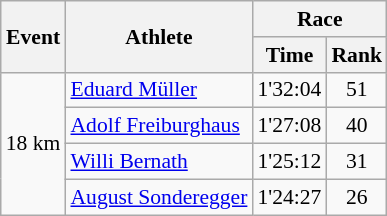<table class="wikitable" border="1" style="font-size:90%">
<tr>
<th rowspan=2>Event</th>
<th rowspan=2>Athlete</th>
<th colspan=2>Race</th>
</tr>
<tr>
<th>Time</th>
<th>Rank</th>
</tr>
<tr>
<td rowspan=4>18 km</td>
<td><a href='#'>Eduard Müller</a></td>
<td align=center>1'32:04</td>
<td align=center>51</td>
</tr>
<tr>
<td><a href='#'>Adolf Freiburghaus</a></td>
<td align=center>1'27:08</td>
<td align=center>40</td>
</tr>
<tr>
<td><a href='#'>Willi Bernath</a></td>
<td align=center>1'25:12</td>
<td align=center>31</td>
</tr>
<tr>
<td><a href='#'>August Sonderegger</a></td>
<td align=center>1'24:27</td>
<td align=center>26</td>
</tr>
</table>
